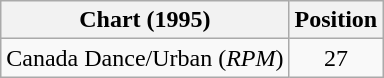<table class="wikitable sortable plainrowheaders" style="text-align:center">
<tr>
<th scope="col">Chart (1995)</th>
<th scope="col">Position</th>
</tr>
<tr>
<td align="left">Canada Dance/Urban (<em>RPM</em>)</td>
<td align="center">27</td>
</tr>
</table>
